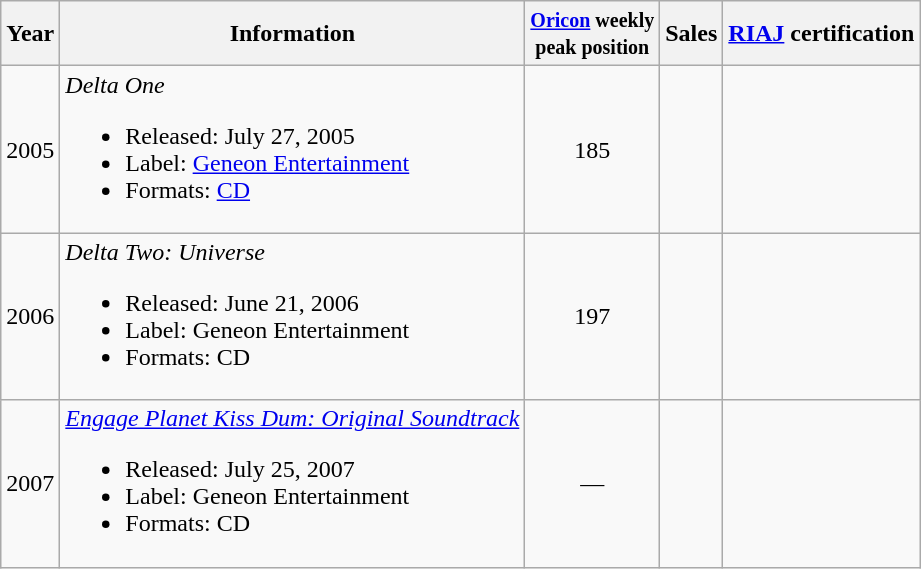<table class="wikitable">
<tr>
<th>Year</th>
<th>Information</th>
<th><small><a href='#'>Oricon</a> weekly<br>peak position</small></th>
<th>Sales</th>
<th><a href='#'>RIAJ</a> certification</th>
</tr>
<tr>
<td>2005</td>
<td><em>Delta One</em><br><ul><li>Released: July 27, 2005</li><li>Label: <a href='#'>Geneon Entertainment</a></li><li>Formats: <a href='#'>CD</a></li></ul></td>
<td style="text-align:center;">185</td>
<td align="left"></td>
<td align="left"></td>
</tr>
<tr>
<td>2006</td>
<td><em>Delta Two: Universe</em><br><ul><li>Released: June 21, 2006</li><li>Label: Geneon Entertainment</li><li>Formats: CD</li></ul></td>
<td style="text-align:center;">197</td>
<td align="left"></td>
<td align="left"></td>
</tr>
<tr>
<td>2007</td>
<td><em><a href='#'>Engage Planet Kiss Dum: Original Soundtrack</a></em><br><ul><li>Released: July 25, 2007</li><li>Label: Geneon Entertainment</li><li>Formats: CD</li></ul></td>
<td style="text-align:center;">—</td>
<td align="left"></td>
<td align="left"></td>
</tr>
</table>
